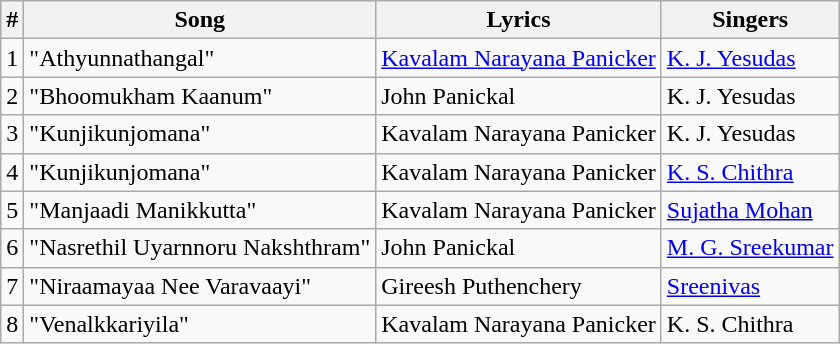<table class="wikitable">
<tr>
<th>#</th>
<th>Song</th>
<th>Lyrics</th>
<th>Singers</th>
</tr>
<tr>
<td>1</td>
<td>"Athyunnathangal"</td>
<td><a href='#'>Kavalam Narayana Panicker</a></td>
<td><a href='#'>K. J. Yesudas</a></td>
</tr>
<tr>
<td>2</td>
<td>"Bhoomukham Kaanum"</td>
<td>John Panickal</td>
<td>K. J. Yesudas</td>
</tr>
<tr>
<td>3</td>
<td>"Kunjikunjomana"</td>
<td>Kavalam Narayana Panicker</td>
<td>K. J. Yesudas</td>
</tr>
<tr>
<td>4</td>
<td>"Kunjikunjomana"</td>
<td>Kavalam Narayana Panicker</td>
<td><a href='#'>K. S. Chithra</a></td>
</tr>
<tr>
<td>5</td>
<td>"Manjaadi Manikkutta"</td>
<td>Kavalam Narayana Panicker</td>
<td><a href='#'>Sujatha Mohan</a></td>
</tr>
<tr>
<td>6</td>
<td>"Nasrethil Uyarnnoru Nakshthram"</td>
<td>John Panickal</td>
<td><a href='#'>M. G. Sreekumar</a></td>
</tr>
<tr>
<td>7</td>
<td>"Niraamayaa Nee Varavaayi"</td>
<td>Gireesh Puthenchery</td>
<td><a href='#'>Sreenivas</a></td>
</tr>
<tr>
<td>8</td>
<td>"Venalkkariyila"</td>
<td>Kavalam Narayana Panicker</td>
<td>K. S. Chithra</td>
</tr>
</table>
